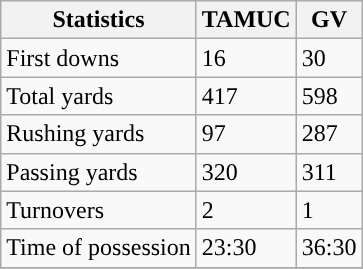<table class="wikitable" style="float: left;">
<tr>
<th>Statistics</th>
<th>TAMUC</th>
<th>GV</th>
</tr>
<tr>
<td>First downs</td>
<td>16</td>
<td>30</td>
</tr>
<tr>
<td>Total yards</td>
<td>417</td>
<td>598</td>
</tr>
<tr>
<td>Rushing yards</td>
<td>97</td>
<td>287</td>
</tr>
<tr>
<td>Passing yards</td>
<td>320</td>
<td>311</td>
</tr>
<tr>
<td>Turnovers</td>
<td>2</td>
<td>1</td>
</tr>
<tr>
<td>Time of possession</td>
<td>23:30</td>
<td>36:30</td>
</tr>
<tr>
</tr>
</table>
